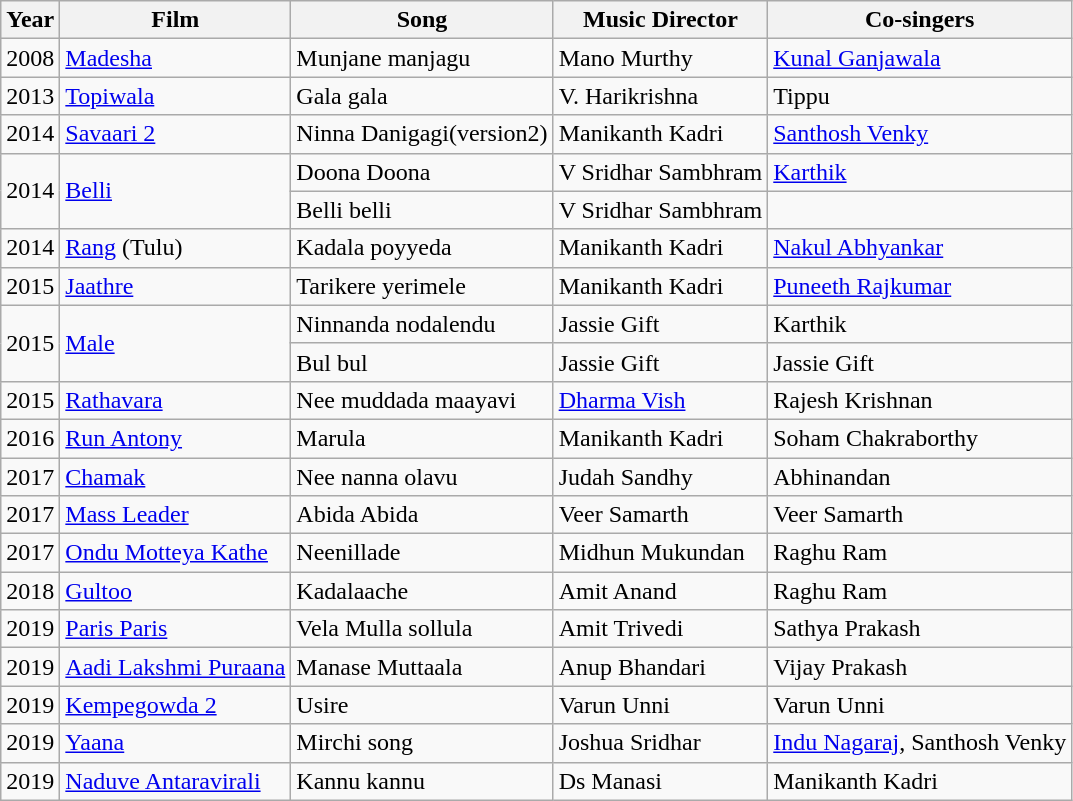<table class="wikitable">
<tr>
<th>Year</th>
<th>Film</th>
<th>Song</th>
<th>Music Director</th>
<th>Co-singers</th>
</tr>
<tr>
<td>2008</td>
<td><a href='#'>Madesha</a></td>
<td>Munjane manjagu</td>
<td>Mano Murthy</td>
<td><a href='#'>Kunal Ganjawala</a></td>
</tr>
<tr>
<td>2013</td>
<td><a href='#'>Topiwala</a></td>
<td>Gala gala</td>
<td>V. Harikrishna</td>
<td>Tippu</td>
</tr>
<tr>
<td>2014</td>
<td><a href='#'>Savaari 2</a></td>
<td>Ninna Danigagi(version2)</td>
<td>Manikanth Kadri</td>
<td><a href='#'>Santhosh Venky</a></td>
</tr>
<tr>
<td rowspan="2">2014</td>
<td rowspan="2"><a href='#'>Belli</a></td>
<td>Doona Doona</td>
<td>V Sridhar Sambhram</td>
<td><a href='#'>Karthik</a></td>
</tr>
<tr>
<td>Belli belli</td>
<td>V Sridhar Sambhram</td>
<td></td>
</tr>
<tr>
<td>2014</td>
<td><a href='#'>Rang</a> (Tulu)</td>
<td>Kadala poyyeda</td>
<td>Manikanth Kadri</td>
<td><a href='#'>Nakul Abhyankar</a></td>
</tr>
<tr>
<td>2015</td>
<td><a href='#'>Jaathre</a></td>
<td>Tarikere yerimele</td>
<td>Manikanth Kadri</td>
<td><a href='#'>Puneeth Rajkumar</a></td>
</tr>
<tr>
<td rowspan="2">2015</td>
<td rowspan="2"><a href='#'>Male</a></td>
<td>Ninnanda nodalendu</td>
<td>Jassie Gift</td>
<td>Karthik</td>
</tr>
<tr>
<td>Bul bul</td>
<td>Jassie Gift</td>
<td>Jassie Gift</td>
</tr>
<tr>
<td>2015</td>
<td><a href='#'>Rathavara</a></td>
<td>Nee muddada maayavi</td>
<td><a href='#'>Dharma Vish</a></td>
<td>Rajesh Krishnan</td>
</tr>
<tr>
<td>2016</td>
<td><a href='#'>Run Antony</a></td>
<td>Marula</td>
<td>Manikanth Kadri</td>
<td>Soham Chakraborthy</td>
</tr>
<tr>
<td>2017</td>
<td><a href='#'>Chamak</a></td>
<td>Nee nanna olavu</td>
<td>Judah Sandhy</td>
<td>Abhinandan</td>
</tr>
<tr>
<td>2017</td>
<td><a href='#'>Mass Leader</a></td>
<td>Abida Abida</td>
<td>Veer Samarth</td>
<td>Veer Samarth</td>
</tr>
<tr>
<td>2017</td>
<td><a href='#'>Ondu Motteya Kathe</a></td>
<td>Neenillade</td>
<td>Midhun Mukundan</td>
<td>Raghu Ram</td>
</tr>
<tr>
<td>2018</td>
<td><a href='#'>Gultoo</a></td>
<td>Kadalaache</td>
<td>Amit Anand</td>
<td>Raghu Ram</td>
</tr>
<tr>
<td>2019</td>
<td><a href='#'>Paris Paris</a></td>
<td>Vela Mulla sollula</td>
<td>Amit Trivedi</td>
<td>Sathya Prakash</td>
</tr>
<tr>
<td>2019</td>
<td><a href='#'>Aadi Lakshmi Puraana</a></td>
<td>Manase Muttaala</td>
<td>Anup Bhandari</td>
<td>Vijay Prakash</td>
</tr>
<tr>
<td>2019</td>
<td><a href='#'>Kempegowda 2</a></td>
<td>Usire</td>
<td>Varun Unni</td>
<td>Varun Unni</td>
</tr>
<tr>
<td>2019</td>
<td><a href='#'>Yaana</a></td>
<td>Mirchi song</td>
<td>Joshua Sridhar</td>
<td><a href='#'>Indu Nagaraj</a>, Santhosh Venky</td>
</tr>
<tr>
<td>2019</td>
<td><a href='#'>Naduve Antaravirali</a></td>
<td>Kannu kannu</td>
<td>Ds Manasi</td>
<td>Manikanth Kadri</td>
</tr>
</table>
